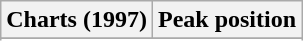<table class="wikitable">
<tr>
<th>Charts (1997)</th>
<th>Peak position</th>
</tr>
<tr>
</tr>
<tr>
</tr>
</table>
